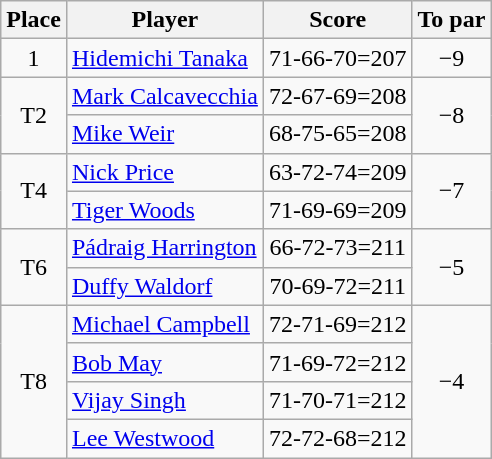<table class="wikitable">
<tr>
<th>Place</th>
<th>Player</th>
<th>Score</th>
<th>To par</th>
</tr>
<tr>
<td align=center>1</td>
<td> <a href='#'>Hidemichi Tanaka</a></td>
<td align=center>71-66-70=207</td>
<td align=center>−9</td>
</tr>
<tr>
<td rowspan="2" align=center>T2</td>
<td> <a href='#'>Mark Calcavecchia</a></td>
<td align=center>72-67-69=208</td>
<td rowspan="2" align=center>−8</td>
</tr>
<tr>
<td> <a href='#'>Mike Weir</a></td>
<td align=center>68-75-65=208</td>
</tr>
<tr>
<td rowspan="2" align=center>T4</td>
<td> <a href='#'>Nick Price</a></td>
<td align=center>63-72-74=209</td>
<td rowspan="2" align=center>−7</td>
</tr>
<tr>
<td> <a href='#'>Tiger Woods</a></td>
<td align=center>71-69-69=209</td>
</tr>
<tr>
<td rowspan="2" align=center>T6</td>
<td> <a href='#'>Pádraig Harrington</a></td>
<td align=center>66-72-73=211</td>
<td rowspan="2" align=center>−5</td>
</tr>
<tr>
<td> <a href='#'>Duffy Waldorf</a></td>
<td align=center>70-69-72=211</td>
</tr>
<tr>
<td rowspan="4" align=center>T8</td>
<td> <a href='#'>Michael Campbell</a></td>
<td align=center>72-71-69=212</td>
<td rowspan="4" align=center>−4</td>
</tr>
<tr>
<td> <a href='#'>Bob May</a></td>
<td align=center>71-69-72=212</td>
</tr>
<tr>
<td> <a href='#'>Vijay Singh</a></td>
<td align=center>71-70-71=212</td>
</tr>
<tr>
<td> <a href='#'>Lee Westwood</a></td>
<td align=center>72-72-68=212</td>
</tr>
</table>
